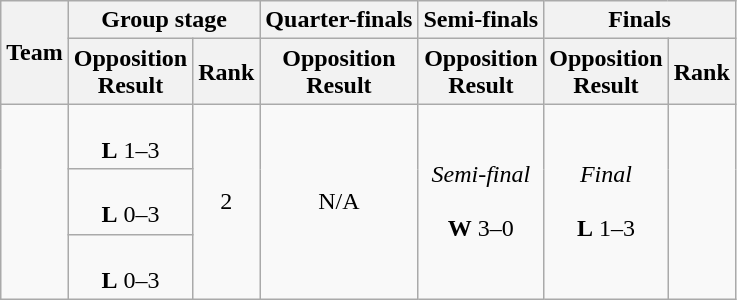<table class=wikitable>
<tr>
<th rowspan="2">Team</th>
<th colspan="2">Group stage</th>
<th>Quarter-finals</th>
<th>Semi-finals</th>
<th colspan="2">Finals</th>
</tr>
<tr>
<th>Opposition<br>Result</th>
<th>Rank</th>
<th>Opposition<br>Result</th>
<th>Opposition<br>Result</th>
<th>Opposition<br>Result</th>
<th>Rank</th>
</tr>
<tr>
<td rowspan="3"></td>
<td align="center"><br><strong>L</strong> 1–3</td>
<td align="center" rowspan="3">2</td>
<td align="center" rowspan="3">N/A</td>
<td align="center" rowspan="3"><em>Semi-final</em><br><br><strong>W</strong> 3–0</td>
<td align="center" rowspan="3"><em>Final</em><br><br><strong>L</strong> 1–3</td>
<td align="center" rowspan="3"></td>
</tr>
<tr>
<td align="center"><br><strong>L</strong> 0–3</td>
</tr>
<tr>
<td align="center"><br><strong>L</strong> 0–3</td>
</tr>
</table>
